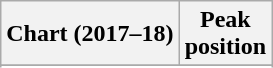<table class="wikitable sortable plainrowheaders" style="text-align:center">
<tr>
<th scope="col">Chart (2017–18)</th>
<th scope="col">Peak<br>position</th>
</tr>
<tr>
</tr>
<tr>
</tr>
<tr>
</tr>
</table>
